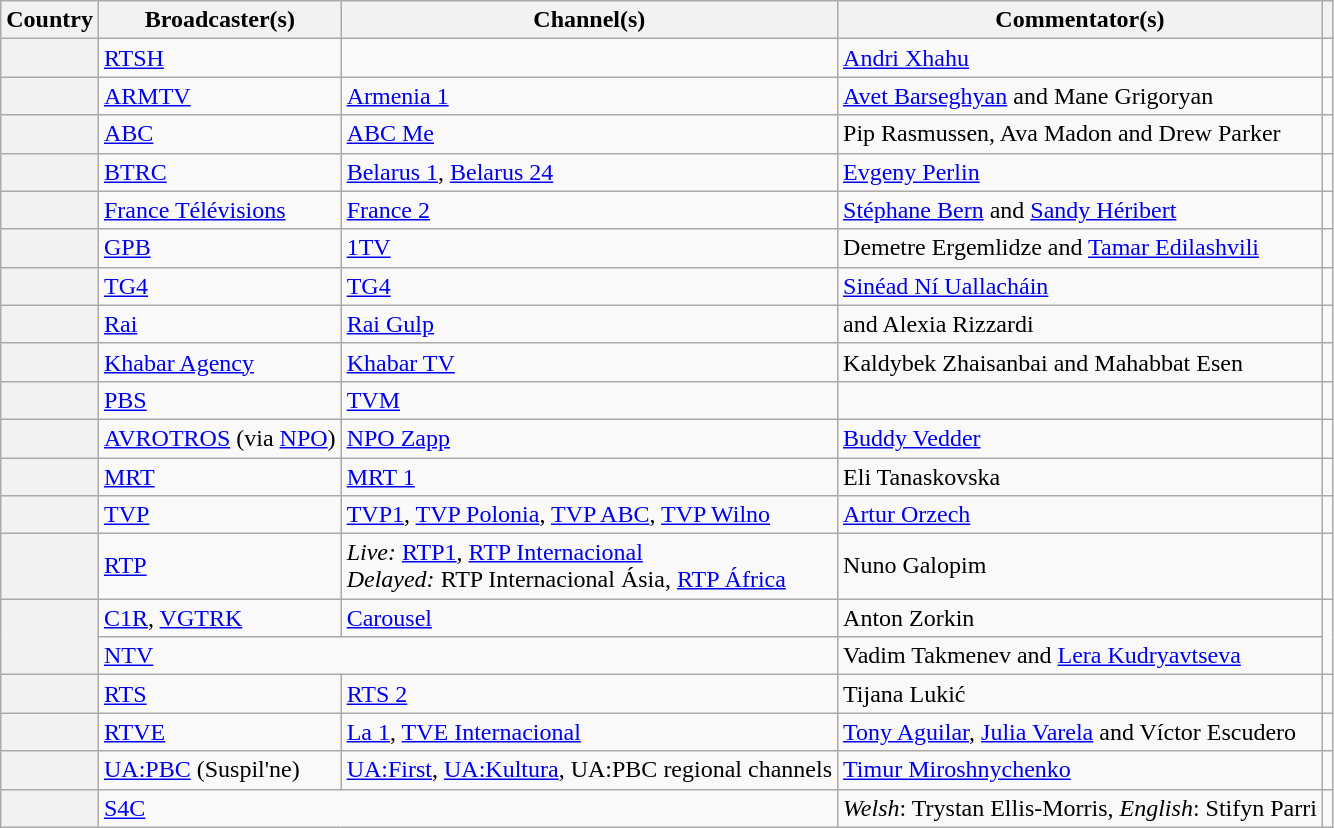<table class="wikitable plainrowheaders">
<tr>
<th scope="col">Country</th>
<th scope="col">Broadcaster(s)</th>
<th>Channel(s)</th>
<th scope="col">Commentator(s)</th>
<th scope="col"></th>
</tr>
<tr>
<th scope="row"></th>
<td><a href='#'>RTSH</a></td>
<td></td>
<td><a href='#'>Andri Xhahu</a></td>
<td></td>
</tr>
<tr>
<th scope="row"></th>
<td><a href='#'>ARMTV</a></td>
<td><a href='#'>Armenia 1</a></td>
<td><a href='#'>Avet Barseghyan</a> and Mane Grigoryan</td>
<td></td>
</tr>
<tr>
<th scope="row"></th>
<td><a href='#'>ABC</a></td>
<td><a href='#'>ABC Me</a></td>
<td>Pip Rasmussen, Ava Madon and Drew Parker</td>
<td></td>
</tr>
<tr>
<th scope="row"></th>
<td><a href='#'>BTRC</a></td>
<td><a href='#'>Belarus 1</a>, <a href='#'>Belarus 24</a></td>
<td><a href='#'>Evgeny Perlin</a></td>
<td></td>
</tr>
<tr>
<th scope="row"></th>
<td><a href='#'>France Télévisions</a></td>
<td><a href='#'>France 2</a></td>
<td><a href='#'>Stéphane Bern</a> and <a href='#'>Sandy Héribert</a></td>
<td></td>
</tr>
<tr>
<th scope="row"></th>
<td><a href='#'>GPB</a></td>
<td><a href='#'>1TV</a></td>
<td>Demetre Ergemlidze and <a href='#'>Tamar Edilashvili</a></td>
<td></td>
</tr>
<tr>
<th scope="row"></th>
<td><a href='#'>TG4</a></td>
<td><a href='#'>TG4</a></td>
<td><a href='#'>Sinéad Ní Uallacháin</a></td>
<td></td>
</tr>
<tr>
<th scope="row"></th>
<td><a href='#'>Rai</a></td>
<td><a href='#'>Rai Gulp</a></td>
<td> and Alexia Rizzardi</td>
<td></td>
</tr>
<tr>
<th scope="row"></th>
<td><a href='#'>Khabar Agency</a></td>
<td><a href='#'>Khabar TV</a></td>
<td>Kaldybek Zhaisanbai and Mahabbat Esen</td>
<td></td>
</tr>
<tr>
<th scope="row"></th>
<td><a href='#'>PBS</a></td>
<td><a href='#'>TVM</a></td>
<td></td>
</tr>
<tr>
<th scope="row"></th>
<td><a href='#'>AVROTROS</a> (via <a href='#'>NPO</a>)</td>
<td><a href='#'>NPO Zapp</a></td>
<td><a href='#'>Buddy Vedder</a></td>
<td></td>
</tr>
<tr>
<th scope="row"></th>
<td><a href='#'>MRT</a></td>
<td><a href='#'>MRT 1</a></td>
<td>Eli Tanaskovska</td>
<td></td>
</tr>
<tr>
<th scope="row"></th>
<td><a href='#'>TVP</a></td>
<td><a href='#'>TVP1</a>, <a href='#'>TVP Polonia</a>, <a href='#'>TVP ABC</a>, <a href='#'>TVP Wilno</a></td>
<td><a href='#'>Artur Orzech</a></td>
<td></td>
</tr>
<tr>
<th scope="row"></th>
<td><a href='#'>RTP</a></td>
<td><em>Live:</em> <a href='#'>RTP1</a>, <a href='#'>RTP Internacional</a><br><em>Delayed:</em> RTP Internacional Ásia, <a href='#'>RTP África</a></td>
<td>Nuno Galopim</td>
<td></td>
</tr>
<tr>
<th scope="rowgroup" rowspan="2"></th>
<td><a href='#'>C1R</a>, <a href='#'>VGTRK</a></td>
<td><a href='#'>Carousel</a></td>
<td>Anton Zorkin</td>
<td rowspan="2"></td>
</tr>
<tr>
<td colspan="2"><a href='#'>NTV</a></td>
<td>Vadim Takmenev and <a href='#'>Lera Kudryavtseva</a></td>
</tr>
<tr>
<th scope="row"></th>
<td><a href='#'>RTS</a></td>
<td><a href='#'>RTS 2</a></td>
<td>Tijana Lukić</td>
<td></td>
</tr>
<tr>
<th scope="row"></th>
<td><a href='#'>RTVE</a></td>
<td><a href='#'>La 1</a>, <a href='#'>TVE Internacional</a></td>
<td><a href='#'>Tony Aguilar</a>, <a href='#'>Julia Varela</a> and Víctor Escudero</td>
<td></td>
</tr>
<tr>
<th scope="row"></th>
<td><a href='#'>UA:PBC</a> (Suspil'ne)</td>
<td><a href='#'>UA:First</a>, <a href='#'>UA:Kultura</a>, UA:PBC regional channels</td>
<td><a href='#'>Timur Miroshnychenko</a></td>
<td></td>
</tr>
<tr>
<th scope="row"></th>
<td colspan="2"><a href='#'>S4C</a></td>
<td><em>Welsh</em>: Trystan Ellis-Morris, <em>English</em>: Stifyn Parri</td>
<td></td>
</tr>
</table>
